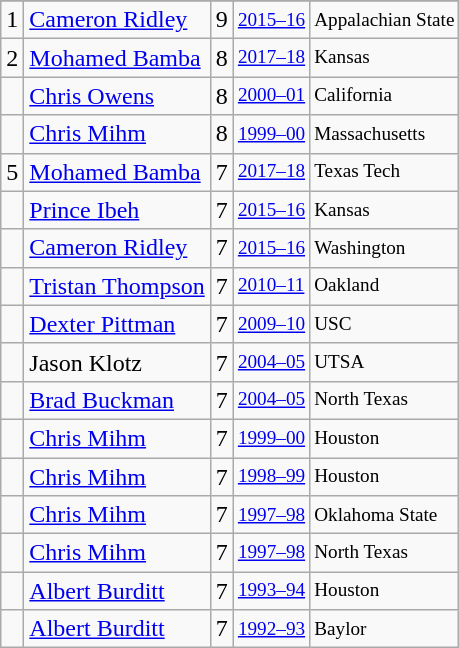<table class="wikitable">
<tr>
</tr>
<tr>
<td>1</td>
<td><a href='#'>Cameron Ridley</a></td>
<td>9</td>
<td style="font-size:80%;"><a href='#'>2015–16</a></td>
<td style="font-size:80%;">Appalachian State</td>
</tr>
<tr>
<td>2</td>
<td><a href='#'>Mohamed Bamba</a></td>
<td>8</td>
<td style="font-size:80%;"><a href='#'>2017–18</a></td>
<td style="font-size:80%;">Kansas</td>
</tr>
<tr>
<td></td>
<td><a href='#'>Chris Owens</a></td>
<td>8</td>
<td style="font-size:80%;"><a href='#'>2000–01</a></td>
<td style="font-size:80%;">California</td>
</tr>
<tr>
<td></td>
<td><a href='#'>Chris Mihm</a></td>
<td>8</td>
<td style="font-size:80%;"><a href='#'>1999–00</a></td>
<td style="font-size:80%;">Massachusetts</td>
</tr>
<tr>
<td>5</td>
<td><a href='#'>Mohamed Bamba</a></td>
<td>7</td>
<td style="font-size:80%;"><a href='#'>2017–18</a></td>
<td style="font-size:80%;">Texas Tech</td>
</tr>
<tr>
<td></td>
<td><a href='#'>Prince Ibeh</a></td>
<td>7</td>
<td style="font-size:80%;"><a href='#'>2015–16</a></td>
<td style="font-size:80%;">Kansas</td>
</tr>
<tr>
<td></td>
<td><a href='#'>Cameron Ridley</a></td>
<td>7</td>
<td style="font-size:80%;"><a href='#'>2015–16</a></td>
<td style="font-size:80%;">Washington</td>
</tr>
<tr>
<td></td>
<td><a href='#'>Tristan Thompson</a></td>
<td>7</td>
<td style="font-size:80%;"><a href='#'>2010–11</a></td>
<td style="font-size:80%;">Oakland</td>
</tr>
<tr>
<td></td>
<td><a href='#'>Dexter Pittman</a></td>
<td>7</td>
<td style="font-size:80%;"><a href='#'>2009–10</a></td>
<td style="font-size:80%;">USC</td>
</tr>
<tr>
<td></td>
<td>Jason Klotz</td>
<td>7</td>
<td style="font-size:80%;"><a href='#'>2004–05</a></td>
<td style="font-size:80%;">UTSA</td>
</tr>
<tr>
<td></td>
<td><a href='#'>Brad Buckman</a></td>
<td>7</td>
<td style="font-size:80%;"><a href='#'>2004–05</a></td>
<td style="font-size:80%;">North Texas</td>
</tr>
<tr>
<td></td>
<td><a href='#'>Chris Mihm</a></td>
<td>7</td>
<td style="font-size:80%;"><a href='#'>1999–00</a></td>
<td style="font-size:80%;">Houston</td>
</tr>
<tr>
<td></td>
<td><a href='#'>Chris Mihm</a></td>
<td>7</td>
<td style="font-size:80%;"><a href='#'>1998–99</a></td>
<td style="font-size:80%;">Houston</td>
</tr>
<tr>
<td></td>
<td><a href='#'>Chris Mihm</a></td>
<td>7</td>
<td style="font-size:80%;"><a href='#'>1997–98</a></td>
<td style="font-size:80%;">Oklahoma State</td>
</tr>
<tr>
<td></td>
<td><a href='#'>Chris Mihm</a></td>
<td>7</td>
<td style="font-size:80%;"><a href='#'>1997–98</a></td>
<td style="font-size:80%;">North Texas</td>
</tr>
<tr>
<td></td>
<td><a href='#'>Albert Burditt</a></td>
<td>7</td>
<td style="font-size:80%;"><a href='#'>1993–94</a></td>
<td style="font-size:80%;">Houston</td>
</tr>
<tr>
<td></td>
<td><a href='#'>Albert Burditt</a></td>
<td>7</td>
<td style="font-size:80%;"><a href='#'>1992–93</a></td>
<td style="font-size:80%;">Baylor</td>
</tr>
</table>
